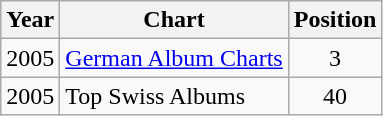<table class="wikitable">
<tr>
<th align="left">Year</th>
<th align="left">Chart</th>
<th align="left">Position</th>
</tr>
<tr>
<td align="left">2005</td>
<td align="left"><a href='#'>German Album Charts</a></td>
<td align="center">3</td>
</tr>
<tr>
<td align="left">2005</td>
<td align="left">Top Swiss Albums</td>
<td align="center">40</td>
</tr>
</table>
